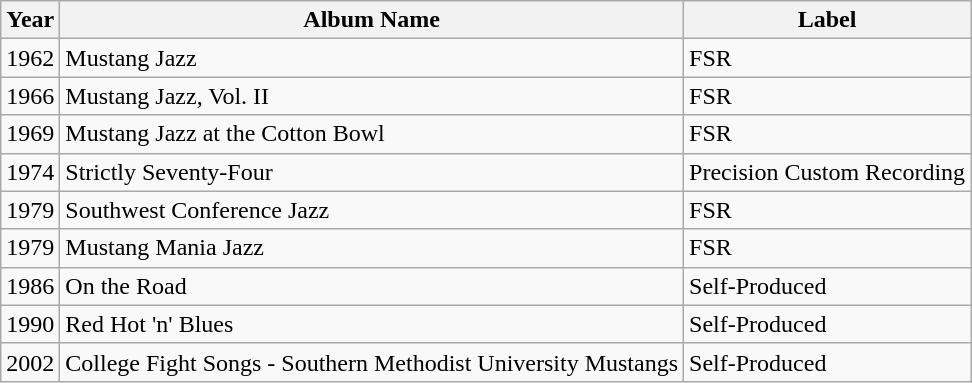<table class="wikitable">
<tr>
<th>Year</th>
<th>Album Name</th>
<th>Label</th>
</tr>
<tr>
<td>1962</td>
<td>Mustang Jazz</td>
<td>FSR</td>
</tr>
<tr>
<td>1966</td>
<td>Mustang Jazz, Vol. II</td>
<td>FSR</td>
</tr>
<tr>
<td>1969</td>
<td>Mustang Jazz at the Cotton Bowl</td>
<td>FSR</td>
</tr>
<tr>
<td>1974</td>
<td>Strictly Seventy-Four</td>
<td>Precision Custom Recording</td>
</tr>
<tr>
<td>1979</td>
<td>Southwest Conference Jazz</td>
<td>FSR</td>
</tr>
<tr>
<td>1979</td>
<td>Mustang Mania Jazz</td>
<td>FSR</td>
</tr>
<tr>
<td>1986</td>
<td>On the Road</td>
<td>Self-Produced</td>
</tr>
<tr>
<td>1990</td>
<td>Red Hot 'n' Blues</td>
<td>Self-Produced</td>
</tr>
<tr>
<td>2002</td>
<td>College Fight Songs - Southern Methodist University Mustangs</td>
<td>Self-Produced</td>
</tr>
</table>
